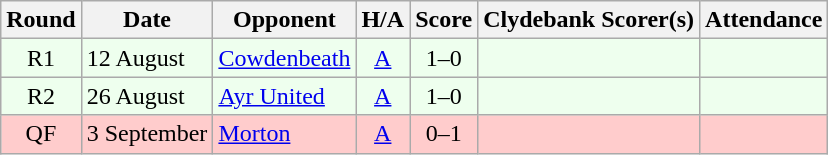<table class="wikitable" style="text-align:center">
<tr>
<th>Round</th>
<th>Date</th>
<th>Opponent</th>
<th>H/A</th>
<th>Score</th>
<th>Clydebank Scorer(s)</th>
<th>Attendance</th>
</tr>
<tr bgcolor=#EEFFEE>
<td>R1</td>
<td align=left>12 August</td>
<td align=left><a href='#'>Cowdenbeath</a></td>
<td><a href='#'>A</a></td>
<td>1–0</td>
<td align=left></td>
<td></td>
</tr>
<tr bgcolor=#EEFFEE>
<td>R2</td>
<td align=left>26 August</td>
<td align=left><a href='#'>Ayr United</a></td>
<td><a href='#'>A</a></td>
<td>1–0</td>
<td align=left></td>
<td></td>
</tr>
<tr bgcolor=#FFCCCC>
<td>QF</td>
<td align=left>3 September</td>
<td align=left><a href='#'>Morton</a></td>
<td><a href='#'>A</a></td>
<td>0–1</td>
<td align=left></td>
<td></td>
</tr>
</table>
